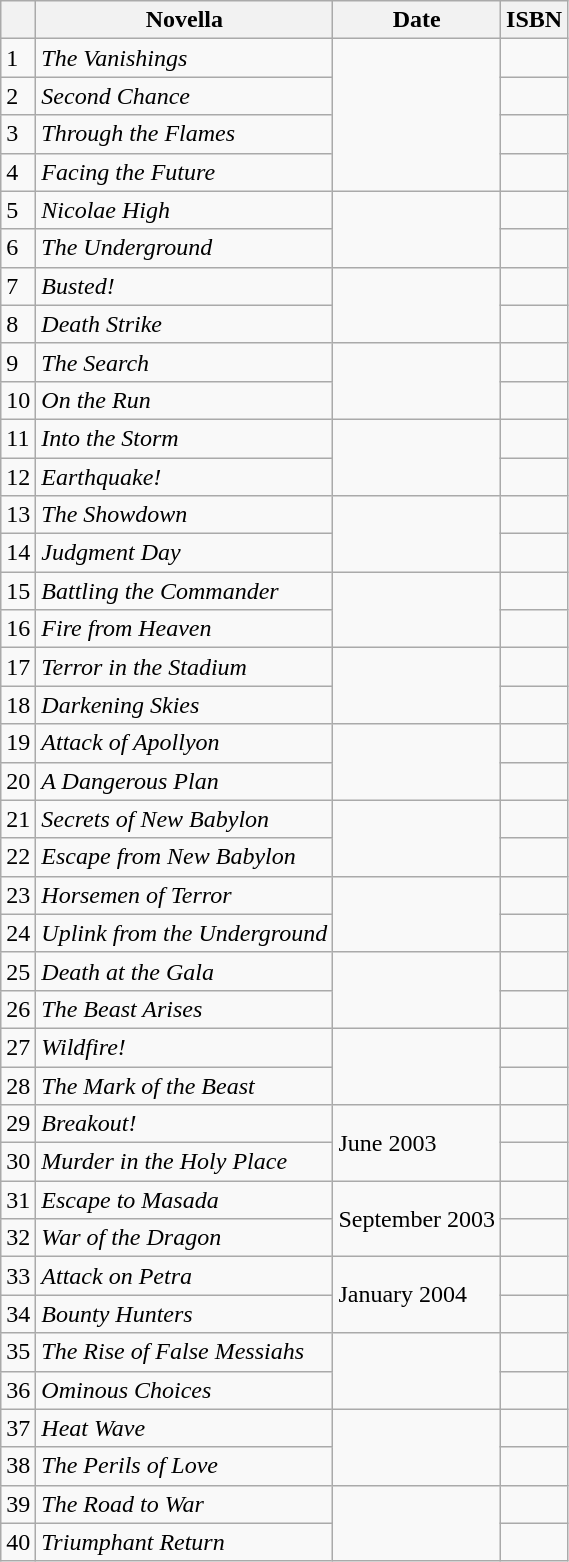<table class="wikitable" border="1">
<tr>
<th></th>
<th>Novella</th>
<th>Date</th>
<th>ISBN</th>
</tr>
<tr>
<td>1</td>
<td><em>The Vanishings</em></td>
<td rowspan="4"></td>
<td></td>
</tr>
<tr>
<td>2</td>
<td><em>Second Chance</em></td>
<td></td>
</tr>
<tr>
<td>3</td>
<td><em>Through the Flames</em></td>
<td></td>
</tr>
<tr>
<td>4</td>
<td><em>Facing the Future</em></td>
<td></td>
</tr>
<tr>
<td>5</td>
<td><em>Nicolae High</em></td>
<td rowspan="2"></td>
<td></td>
</tr>
<tr>
<td>6</td>
<td><em>The Underground</em></td>
<td></td>
</tr>
<tr>
<td>7</td>
<td><em>Busted!</em></td>
<td rowspan="2"></td>
<td></td>
</tr>
<tr>
<td>8</td>
<td><em>Death Strike</em></td>
<td></td>
</tr>
<tr>
<td>9</td>
<td><em>The Search</em></td>
<td rowspan="2"></td>
<td></td>
</tr>
<tr>
<td>10</td>
<td><em>On the Run</em></td>
<td></td>
</tr>
<tr>
<td>11</td>
<td><em>Into the Storm</em></td>
<td rowspan="2"></td>
<td></td>
</tr>
<tr>
<td>12</td>
<td><em>Earthquake!</em></td>
<td></td>
</tr>
<tr>
<td>13</td>
<td><em>The Showdown</em></td>
<td rowspan="2"></td>
<td></td>
</tr>
<tr>
<td>14</td>
<td><em>Judgment Day</em></td>
<td></td>
</tr>
<tr>
<td>15</td>
<td><em>Battling the Commander</em></td>
<td rowspan="2"></td>
<td></td>
</tr>
<tr>
<td>16</td>
<td><em>Fire from Heaven</em></td>
<td></td>
</tr>
<tr>
<td>17</td>
<td><em>Terror in the Stadium</em></td>
<td rowspan="2"></td>
<td></td>
</tr>
<tr>
<td>18</td>
<td><em>Darkening Skies</em></td>
<td></td>
</tr>
<tr>
<td>19</td>
<td><em>Attack of Apollyon</em></td>
<td rowspan="2"></td>
<td></td>
</tr>
<tr>
<td>20</td>
<td><em>A Dangerous Plan</em></td>
<td></td>
</tr>
<tr>
<td>21</td>
<td><em>Secrets of New Babylon</em></td>
<td rowspan="2"></td>
<td></td>
</tr>
<tr>
<td>22</td>
<td><em>Escape from New Babylon</em></td>
<td></td>
</tr>
<tr>
<td>23</td>
<td><em>Horsemen of Terror</em></td>
<td rowspan="2"></td>
<td></td>
</tr>
<tr>
<td>24</td>
<td><em>Uplink from the Underground</em></td>
<td></td>
</tr>
<tr>
<td>25</td>
<td><em>Death at the Gala</em></td>
<td rowspan="2"></td>
<td></td>
</tr>
<tr>
<td>26</td>
<td><em>The Beast Arises</em></td>
<td></td>
</tr>
<tr>
<td>27</td>
<td><em>Wildfire!</em></td>
<td rowspan="2"></td>
<td></td>
</tr>
<tr>
<td>28</td>
<td><em>The Mark of the Beast</em></td>
<td></td>
</tr>
<tr>
<td>29</td>
<td><em>Breakout!</em></td>
<td rowspan="2">June 2003</td>
<td></td>
</tr>
<tr>
<td>30</td>
<td><em>Murder in the Holy Place</em></td>
<td></td>
</tr>
<tr>
<td>31</td>
<td><em>Escape to Masada</em></td>
<td rowspan="2">September 2003</td>
<td></td>
</tr>
<tr>
<td>32</td>
<td><em>War of the Dragon</em></td>
<td></td>
</tr>
<tr>
<td>33</td>
<td><em>Attack on Petra</em></td>
<td rowspan="2">January 2004</td>
<td></td>
</tr>
<tr>
<td>34</td>
<td><em>Bounty Hunters</em></td>
<td></td>
</tr>
<tr>
<td>35</td>
<td><em>The Rise of False Messiahs</em></td>
<td rowspan="2"></td>
<td></td>
</tr>
<tr>
<td>36</td>
<td><em>Ominous Choices</em></td>
<td></td>
</tr>
<tr>
<td>37</td>
<td><em>Heat Wave</em></td>
<td rowspan="2"></td>
<td></td>
</tr>
<tr>
<td>38</td>
<td><em>The Perils of Love</em></td>
<td></td>
</tr>
<tr>
<td>39</td>
<td><em>The Road to War</em></td>
<td rowspan="2"></td>
<td></td>
</tr>
<tr>
<td>40</td>
<td><em>Triumphant Return</em></td>
<td></td>
</tr>
</table>
